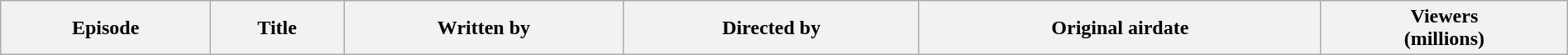<table class="wikitable plainrowheaders" style="width:100%;">
<tr>
<th>Episode</th>
<th>Title</th>
<th>Written by</th>
<th>Directed by</th>
<th>Original airdate</th>
<th>Viewers<br>(millions)<br>



</th>
</tr>
</table>
